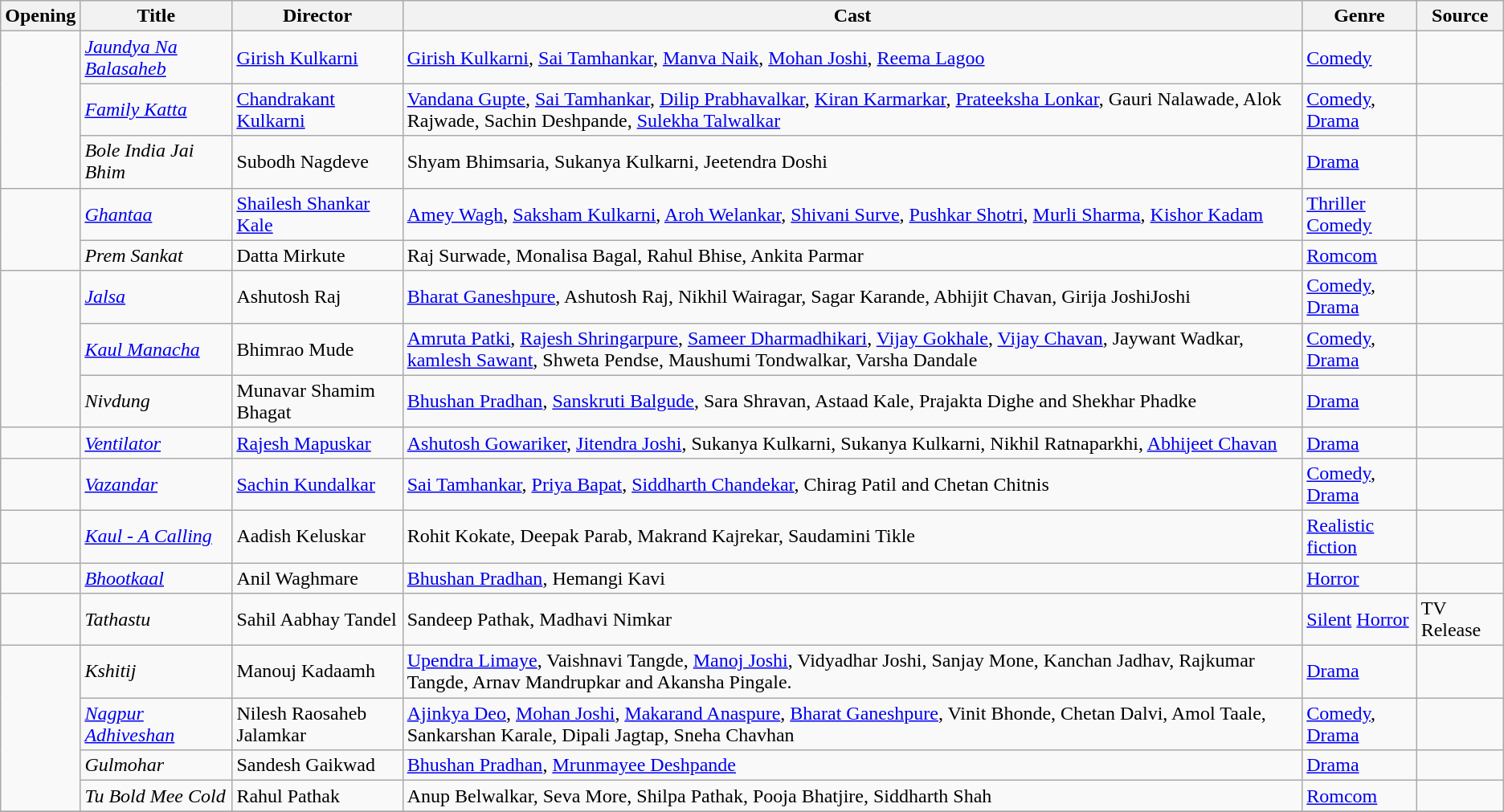<table class="wikitable sortable">
<tr>
<th>Opening</th>
<th>Title</th>
<th>Director</th>
<th>Cast</th>
<th>Genre</th>
<th>Source</th>
</tr>
<tr>
<td rowspan=3></td>
<td><em> <a href='#'>Jaundya Na Balasaheb</a></em></td>
<td><a href='#'>Girish Kulkarni</a></td>
<td><a href='#'>Girish Kulkarni</a>, <a href='#'>Sai Tamhankar</a>, <a href='#'>Manva Naik</a>, <a href='#'>Mohan Joshi</a>, <a href='#'>Reema Lagoo</a></td>
<td><a href='#'>Comedy</a></td>
<td></td>
</tr>
<tr>
<td><em> <a href='#'>Family Katta</a></em></td>
<td><a href='#'>Chandrakant Kulkarni</a></td>
<td><a href='#'>Vandana Gupte</a>, <a href='#'>Sai Tamhankar</a>, <a href='#'>Dilip Prabhavalkar</a>, <a href='#'>Kiran Karmarkar</a>, <a href='#'>Prateeksha Lonkar</a>, Gauri Nalawade, Alok Rajwade, Sachin Deshpande, <a href='#'>Sulekha Talwalkar</a></td>
<td><a href='#'>Comedy</a>, <a href='#'>Drama</a></td>
<td></td>
</tr>
<tr>
<td><em>Bole India Jai Bhim</em></td>
<td>Subodh Nagdeve</td>
<td>Shyam Bhimsaria, Sukanya Kulkarni, Jeetendra Doshi</td>
<td><a href='#'>Drama</a></td>
<td></td>
</tr>
<tr>
<td rowspan=2></td>
<td><em> <a href='#'>Ghantaa</a></em></td>
<td><a href='#'>Shailesh Shankar Kale</a></td>
<td><a href='#'>Amey Wagh</a>, <a href='#'>Saksham Kulkarni</a>, <a href='#'>Aroh Welankar</a>, <a href='#'>Shivani Surve</a>, <a href='#'>Pushkar Shotri</a>, <a href='#'>Murli Sharma</a>, <a href='#'>Kishor Kadam</a></td>
<td><a href='#'>Thriller Comedy</a></td>
<td></td>
</tr>
<tr>
<td><em>Prem Sankat</em></td>
<td>Datta Mirkute</td>
<td>Raj Surwade, Monalisa Bagal, Rahul Bhise, Ankita Parmar</td>
<td><a href='#'>Romcom</a></td>
<td></td>
</tr>
<tr>
<td rowspan=3></td>
<td><em> <a href='#'>Jalsa</a></em></td>
<td>Ashutosh Raj</td>
<td><a href='#'>Bharat Ganeshpure</a>, Ashutosh Raj, Nikhil Wairagar, Sagar Karande, Abhijit Chavan, Girija JoshiJoshi</td>
<td><a href='#'>Comedy</a>, <a href='#'>Drama</a></td>
<td></td>
</tr>
<tr>
<td><em><a href='#'>Kaul Manacha</a></em></td>
<td>Bhimrao Mude</td>
<td><a href='#'>Amruta Patki</a>, <a href='#'>Rajesh Shringarpure</a>, <a href='#'>Sameer Dharmadhikari</a>, <a href='#'>Vijay Gokhale</a>, <a href='#'>Vijay Chavan</a>, Jaywant Wadkar, <a href='#'>kamlesh Sawant</a>, Shweta Pendse, Maushumi Tondwalkar, Varsha Dandale</td>
<td><a href='#'>Comedy</a>, <a href='#'>Drama</a></td>
<td></td>
</tr>
<tr>
<td><em>Nivdung</em></td>
<td>Munavar Shamim Bhagat</td>
<td><a href='#'>Bhushan Pradhan</a>, <a href='#'>Sanskruti Balgude</a>, Sara Shravan, Astaad Kale, Prajakta Dighe and Shekhar Phadke</td>
<td><a href='#'>Drama</a></td>
<td></td>
</tr>
<tr>
<td rowspan=1></td>
<td><a href='#'><em>Ventilator</em></a></td>
<td><a href='#'>Rajesh Mapuskar</a></td>
<td><a href='#'>Ashutosh Gowariker</a>, <a href='#'>Jitendra Joshi</a>, Sukanya Kulkarni, Sukanya Kulkarni, Nikhil Ratnaparkhi, <a href='#'>Abhijeet Chavan</a></td>
<td><a href='#'>Drama</a></td>
<td></td>
</tr>
<tr>
<td rowspan=1></td>
<td><em><a href='#'>Vazandar</a></em></td>
<td><a href='#'>Sachin Kundalkar</a></td>
<td><a href='#'>Sai Tamhankar</a>, <a href='#'>Priya Bapat</a>, <a href='#'>Siddharth Chandekar</a>, Chirag Patil and Chetan Chitnis</td>
<td><a href='#'>Comedy</a>, <a href='#'>Drama</a></td>
<td></td>
</tr>
<tr>
<td rowspan=1></td>
<td><em><a href='#'>Kaul - A Calling</a></em></td>
<td>Aadish Keluskar</td>
<td>Rohit Kokate, Deepak Parab, Makrand Kajrekar, Saudamini Tikle</td>
<td><a href='#'>Realistic fiction</a></td>
<td></td>
</tr>
<tr>
<td rowspan=1></td>
<td><em><a href='#'>Bhootkaal</a></em></td>
<td>Anil Waghmare</td>
<td><a href='#'>Bhushan Pradhan</a>, Hemangi Kavi</td>
<td><a href='#'>Horror</a></td>
<td></td>
</tr>
<tr>
<td></td>
<td><em>Tathastu</em></td>
<td>Sahil Aabhay Tandel</td>
<td>Sandeep Pathak, Madhavi Nimkar</td>
<td><a href='#'>Silent</a> <a href='#'>Horror</a></td>
<td>TV Release</td>
</tr>
<tr>
<td rowspan=4></td>
<td><em>Kshitij</em></td>
<td>Manouj Kadaamh</td>
<td><a href='#'>Upendra Limaye</a>, Vaishnavi Tangde, <a href='#'>Manoj Joshi</a>, Vidyadhar Joshi, Sanjay Mone, Kanchan Jadhav, Rajkumar Tangde, Arnav Mandrupkar and Akansha Pingale.</td>
<td><a href='#'>Drama</a></td>
<td></td>
</tr>
<tr>
<td><em><a href='#'>Nagpur Adhiveshan</a></em></td>
<td>Nilesh Raosaheb Jalamkar</td>
<td><a href='#'>Ajinkya Deo</a>, <a href='#'>Mohan Joshi</a>, <a href='#'>Makarand Anaspure</a>, <a href='#'>Bharat Ganeshpure</a>, Vinit Bhonde, Chetan Dalvi, Amol Taale, Sankarshan Karale, Dipali Jagtap, Sneha Chavhan</td>
<td><a href='#'>Comedy</a>, <a href='#'>Drama</a></td>
<td></td>
</tr>
<tr>
<td><em>Gulmohar</em></td>
<td>Sandesh Gaikwad</td>
<td><a href='#'>Bhushan Pradhan</a>, <a href='#'>Mrunmayee Deshpande</a></td>
<td><a href='#'>Drama</a></td>
<td></td>
</tr>
<tr>
<td><em>Tu Bold Mee Cold</em></td>
<td>Rahul Pathak</td>
<td>Anup Belwalkar, Seva More, Shilpa Pathak, Pooja Bhatjire, Siddharth Shah</td>
<td><a href='#'>Romcom</a></td>
<td></td>
</tr>
<tr>
</tr>
</table>
